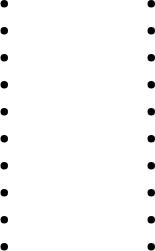<table>
<tr>
<td><br><ul><li></li><li></li><li></li><li></li><li></li><li></li><li></li><li></li><li></li><li></li></ul></td>
<td width=50></td>
<td valign=top><br><ul><li></li><li></li><li></li><li></li><li></li><li></li><li></li><li></li><li></li><li></li></ul></td>
</tr>
</table>
